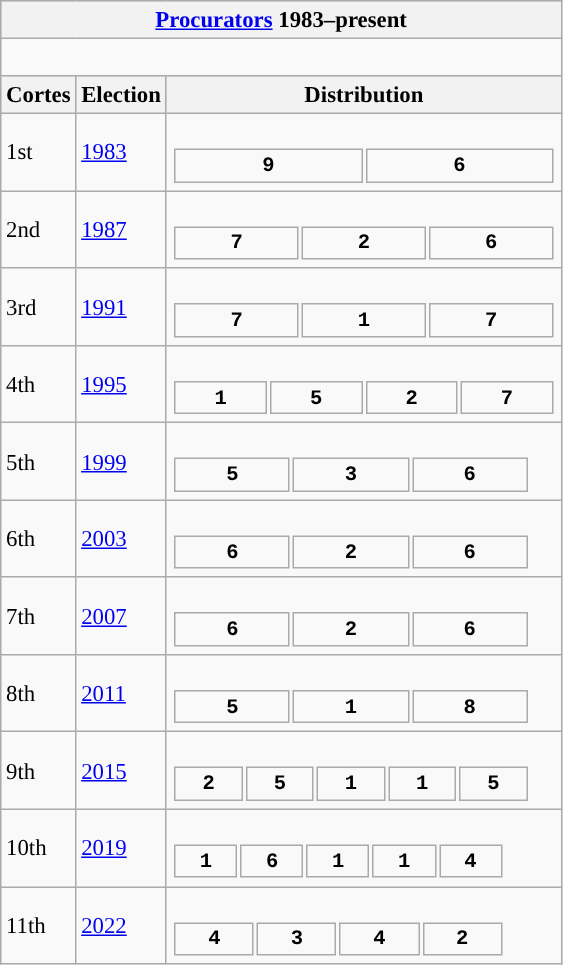<table class="wikitable" style="font-size:95%;">
<tr bgcolor="#CCCCCC">
<th colspan="3"><a href='#'>Procurators</a> 1983–present</th>
</tr>
<tr>
<td colspan="3"><br>











</td>
</tr>
<tr bgcolor="#CCCCCC">
<th>Cortes</th>
<th>Election</th>
<th>Distribution</th>
</tr>
<tr>
<td>1st</td>
<td><a href='#'>1983</a></td>
<td><br><table style="width:18.75em; font-size:90%; text-align:center; font-family:Courier New;">
<tr style="font-weight:bold">
<td style="background:">9</td>
<td style="background:">6</td>
</tr>
</table>
</td>
</tr>
<tr>
<td>2nd</td>
<td><a href='#'>1987</a></td>
<td><br><table style="width:18.75em; font-size:90%; text-align:center; font-family:Courier New;">
<tr style="font-weight:bold">
<td style="background:">7</td>
<td style="background:">2</td>
<td style="background:">6</td>
</tr>
</table>
</td>
</tr>
<tr>
<td>3rd</td>
<td><a href='#'>1991</a></td>
<td><br><table style="width:18.75em; font-size:90%; text-align:center; font-family:Courier New;">
<tr style="font-weight:bold">
<td style="background:">7</td>
<td style="background:">1</td>
<td style="background:">7</td>
</tr>
</table>
</td>
</tr>
<tr>
<td>4th</td>
<td><a href='#'>1995</a></td>
<td><br><table style="width:18.75em; font-size:90%; text-align:center; font-family:Courier New;">
<tr style="font-weight:bold">
<td style="background:">1</td>
<td style="background:">5</td>
<td style="background:">2</td>
<td style="background:">7</td>
</tr>
</table>
</td>
</tr>
<tr>
<td>5th</td>
<td><a href='#'>1999</a></td>
<td><br><table style="width:17.5em; font-size:90%; text-align:center; font-family:Courier New;">
<tr style="font-weight:bold">
<td style="background:">5</td>
<td style="background:">3</td>
<td style="background:">6</td>
</tr>
</table>
</td>
</tr>
<tr>
<td>6th</td>
<td><a href='#'>2003</a></td>
<td><br><table style="width:17.5em; font-size:90%; text-align:center; font-family:Courier New;">
<tr style="font-weight:bold">
<td style="background:">6</td>
<td style="background:">2</td>
<td style="background:">6</td>
</tr>
</table>
</td>
</tr>
<tr>
<td>7th</td>
<td><a href='#'>2007</a></td>
<td><br><table style="width:17.5em; font-size:90%; text-align:center; font-family:Courier New;">
<tr style="font-weight:bold">
<td style="background:">6</td>
<td style="background:">2</td>
<td style="background:">6</td>
</tr>
</table>
</td>
</tr>
<tr>
<td>8th</td>
<td><a href='#'>2011</a></td>
<td><br><table style="width:17.5em; font-size:90%; text-align:center; font-family:Courier New;">
<tr style="font-weight:bold">
<td style="background:">5</td>
<td style="background:">1</td>
<td style="background:">8</td>
</tr>
</table>
</td>
</tr>
<tr>
<td>9th</td>
<td><a href='#'>2015</a></td>
<td><br><table style="width:17.5em; font-size:90%; text-align:center; font-family:Courier New;">
<tr style="font-weight:bold">
<td style="background:">2</td>
<td style="background:">5</td>
<td style="background:">1</td>
<td style="background:">1</td>
<td style="background:">5</td>
</tr>
</table>
</td>
</tr>
<tr>
<td>10th</td>
<td><a href='#'>2019</a></td>
<td><br><table style="width:16.25em; font-size:90%; text-align:center; font-family:Courier New;">
<tr style="font-weight:bold">
<td style="background:">1</td>
<td style="background:">6</td>
<td style="background:">1</td>
<td style="background:">1</td>
<td style="background:">4</td>
</tr>
</table>
</td>
</tr>
<tr>
<td>11th</td>
<td><a href='#'>2022</a></td>
<td><br><table style="width:16.25em; font-size:90%; text-align:center; font-family:Courier New;">
<tr style="font-weight:bold">
<td style="background:">4</td>
<td style="background:">3</td>
<td style="background:">4</td>
<td style="background:">2</td>
</tr>
</table>
</td>
</tr>
</table>
